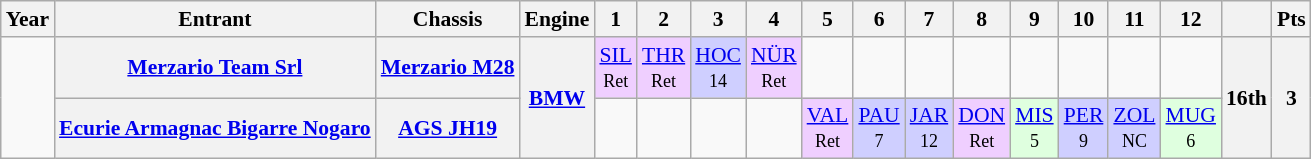<table class="wikitable" style="text-align:center; font-size:90%">
<tr>
<th>Year</th>
<th>Entrant</th>
<th>Chassis</th>
<th>Engine</th>
<th>1</th>
<th>2</th>
<th>3</th>
<th>4</th>
<th>5</th>
<th>6</th>
<th>7</th>
<th>8</th>
<th>9</th>
<th>10</th>
<th>11</th>
<th>12</th>
<th></th>
<th>Pts</th>
</tr>
<tr>
<td rowspan=2></td>
<th><a href='#'>Merzario Team Srl</a></th>
<th><a href='#'>Merzario M28</a></th>
<th rowspan=2><a href='#'>BMW</a></th>
<td style="background:#EFCFFF;"><a href='#'>SIL</a><br><small>Ret</small></td>
<td style="background:#EFCFFF;"><a href='#'>THR</a><br><small>Ret</small></td>
<td style="background:#CFCFFF;"><a href='#'>HOC</a><br><small>14</small></td>
<td style="background:#EFCFFF;"><a href='#'>NÜR</a><br><small>Ret</small></td>
<td></td>
<td></td>
<td></td>
<td></td>
<td></td>
<td></td>
<td></td>
<td></td>
<th rowspan=2>16th</th>
<th rowspan=2>3</th>
</tr>
<tr>
<th><a href='#'>Ecurie Armagnac Bigarre Nogaro</a></th>
<th><a href='#'>AGS JH19</a></th>
<td></td>
<td></td>
<td></td>
<td></td>
<td style="background:#EFCFFF;"><a href='#'>VAL</a><br><small>Ret</small></td>
<td style="background:#CFCFFF;"><a href='#'>PAU</a><br><small>7</small></td>
<td style="background:#CFCFFF;"><a href='#'>JAR</a><br><small>12</small></td>
<td style="background:#EFCFFF;"><a href='#'>DON</a><br><small>Ret</small></td>
<td style="background:#dfffdf;"><a href='#'>MIS</a><br><small>5</small></td>
<td style="background:#CFCFFF;"><a href='#'>PER</a><br><small>9</small></td>
<td style="background:#CFCFFF;"><a href='#'>ZOL</a><br><small>NC</small></td>
<td style="background:#dfffdf;"><a href='#'>MUG</a><br><small>6</small></td>
</tr>
</table>
